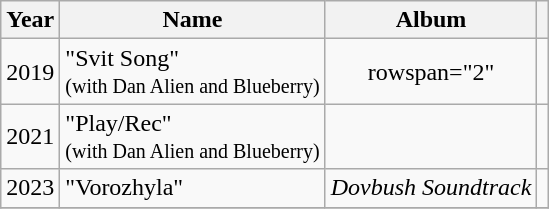<table class="wikitable" style="text-align:center">
<tr>
<th>Year</th>
<th>Name</th>
<th>Album</th>
<th class="unsortable"></th>
</tr>
<tr>
<td>2019</td>
<td align=left>"Svit Song"<br><small>(with Dan Alien and Blueberry)</small></td>
<td>rowspan="2" </td>
<td></td>
</tr>
<tr>
<td>2021</td>
<td align=left>"Play/Rec"<br><small>(with Dan Alien and Blueberry)</small></td>
<td></td>
</tr>
<tr>
<td>2023</td>
<td align=left>"Vorozhyla"</td>
<td><em>Dovbush Soundtrack</em></td>
<td></td>
</tr>
<tr>
</tr>
</table>
